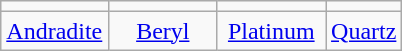<table class="wikitable" style="text-align:center;margin:1em auto;">
<tr>
<td width="27%"></td>
<td width="27%"></td>
<td width="27%"></td>
<td width="19%"></td>
</tr>
<tr>
<td><a href='#'>Andradite</a></td>
<td><a href='#'>Beryl</a></td>
<td><a href='#'>Platinum</a></td>
<td><a href='#'>Quartz</a></td>
</tr>
</table>
